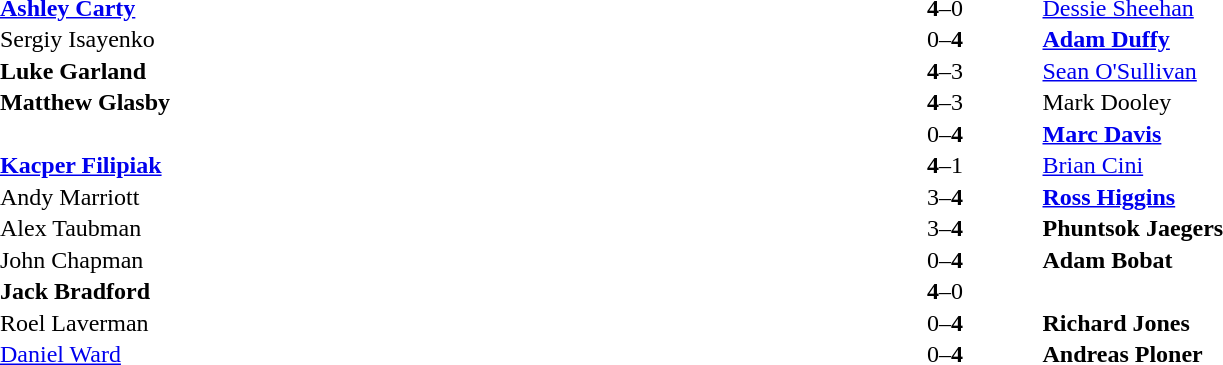<table width="100%" cellspacing="1">
<tr>
<th width=45%></th>
<th width=10%></th>
<th width=45%></th>
</tr>
<tr>
<td> <strong><a href='#'>Ashley Carty</a></strong></td>
<td align="center"><strong>4</strong>–0</td>
<td> <a href='#'>Dessie Sheehan</a></td>
</tr>
<tr>
<td> Sergiy Isayenko</td>
<td align="center">0–<strong>4</strong></td>
<td> <strong><a href='#'>Adam Duffy</a></strong></td>
</tr>
<tr>
<td> <strong>Luke Garland</strong></td>
<td align="center"><strong>4</strong>–3</td>
<td> <a href='#'>Sean O'Sullivan</a></td>
</tr>
<tr>
<td> <strong>Matthew Glasby</strong></td>
<td align="center"><strong>4</strong>–3</td>
<td> Mark Dooley</td>
</tr>
<tr>
<td></td>
<td align="center">0–<strong>4</strong></td>
<td> <strong><a href='#'>Marc Davis</a></strong></td>
</tr>
<tr>
<td> <strong><a href='#'>Kacper Filipiak</a></strong></td>
<td align="center"><strong>4</strong>–1</td>
<td> <a href='#'>Brian Cini</a></td>
</tr>
<tr>
<td> Andy Marriott</td>
<td align="center">3–<strong>4</strong></td>
<td> <strong><a href='#'>Ross Higgins</a></strong></td>
</tr>
<tr>
<td> Alex Taubman</td>
<td align="center">3–<strong>4</strong></td>
<td> <strong>Phuntsok Jaegers</strong></td>
</tr>
<tr>
<td> John Chapman</td>
<td align="center">0–<strong>4</strong></td>
<td> <strong>Adam Bobat</strong></td>
</tr>
<tr>
<td> <strong>Jack Bradford</strong></td>
<td align="center"><strong>4</strong>–0</td>
<td></td>
</tr>
<tr>
<td> Roel Laverman</td>
<td align="center">0–<strong>4</strong></td>
<td> <strong>Richard Jones</strong></td>
</tr>
<tr>
<td> <a href='#'>Daniel Ward</a></td>
<td align="center">0–<strong>4</strong></td>
<td> <strong>Andreas Ploner</strong></td>
</tr>
</table>
